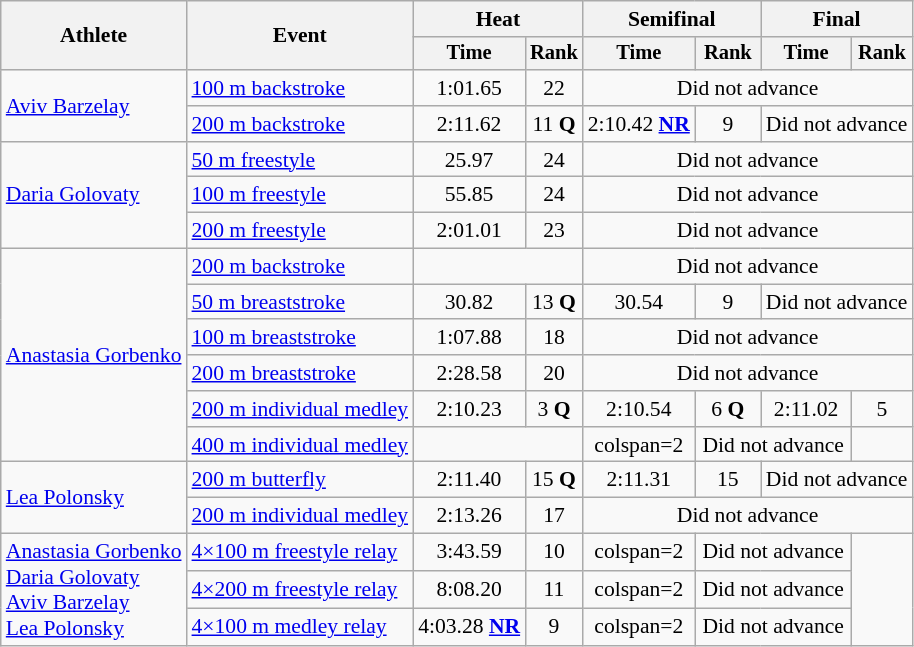<table class="wikitable" style="text-align:center; font-size:90%">
<tr>
<th rowspan="2">Athlete</th>
<th rowspan="2">Event</th>
<th colspan="2">Heat</th>
<th colspan="2">Semifinal</th>
<th colspan="2">Final</th>
</tr>
<tr style="font-size:95%">
<th>Time</th>
<th>Rank</th>
<th>Time</th>
<th>Rank</th>
<th>Time</th>
<th>Rank</th>
</tr>
<tr>
<td align=left rowspan=2><a href='#'>Aviv Barzelay</a></td>
<td align=left><a href='#'>100 m backstroke</a></td>
<td>1:01.65</td>
<td>22</td>
<td colspan=4>Did not advance</td>
</tr>
<tr>
<td align=left><a href='#'>200 m backstroke</a></td>
<td>2:11.62</td>
<td>11 <strong>Q</strong></td>
<td>2:10.42 <strong><a href='#'>NR</a></strong></td>
<td>9</td>
<td colspan=2>Did not advance</td>
</tr>
<tr>
<td align=left rowspan=3><a href='#'>Daria Golovaty</a></td>
<td align=left><a href='#'>50 m freestyle</a></td>
<td>25.97</td>
<td>24</td>
<td colspan=4>Did not advance</td>
</tr>
<tr>
<td align=left><a href='#'>100 m freestyle</a></td>
<td>55.85</td>
<td>24</td>
<td colspan=4>Did not advance</td>
</tr>
<tr>
<td align=left><a href='#'>200 m freestyle</a></td>
<td>2:01.01</td>
<td>23</td>
<td colspan=4>Did not advance</td>
</tr>
<tr>
<td align=left rowspan=6><a href='#'>Anastasia Gorbenko</a></td>
<td align=left><a href='#'>200 m backstroke</a></td>
<td colspan=2></td>
<td colspan=4>Did not advance</td>
</tr>
<tr>
<td align=left><a href='#'>50 m breaststroke</a></td>
<td>30.82</td>
<td>13 <strong>Q</strong></td>
<td>30.54</td>
<td>9</td>
<td colspan=2>Did not advance</td>
</tr>
<tr>
<td align=left><a href='#'>100 m breaststroke</a></td>
<td>1:07.88</td>
<td>18</td>
<td colspan=4>Did not advance</td>
</tr>
<tr>
<td align=left><a href='#'>200 m breaststroke</a></td>
<td>2:28.58</td>
<td>20</td>
<td colspan=4>Did not advance</td>
</tr>
<tr>
<td align=left><a href='#'>200 m individual medley</a></td>
<td>2:10.23</td>
<td>3 <strong>Q</strong></td>
<td>2:10.54</td>
<td>6 <strong>Q</strong></td>
<td>2:11.02</td>
<td>5</td>
</tr>
<tr>
<td align=left><a href='#'>400 m individual medley</a></td>
<td colspan=2></td>
<td>colspan=2 </td>
<td colspan=2>Did not advance</td>
</tr>
<tr>
<td align=left rowspan=2><a href='#'>Lea Polonsky</a></td>
<td align=left><a href='#'>200 m butterfly</a></td>
<td>2:11.40</td>
<td>15 <strong>Q</strong></td>
<td>2:11.31</td>
<td>15</td>
<td colspan=2>Did not advance</td>
</tr>
<tr>
<td align=left><a href='#'>200 m individual medley</a></td>
<td>2:13.26</td>
<td>17</td>
<td colspan=4>Did not advance</td>
</tr>
<tr>
<td align=left rowspan=3><a href='#'>Anastasia Gorbenko</a><br><a href='#'>Daria Golovaty</a> <br><a href='#'>Aviv Barzelay</a><br><a href='#'>Lea Polonsky</a></td>
<td align=left><a href='#'>4×100 m freestyle relay</a></td>
<td>3:43.59</td>
<td>10</td>
<td>colspan=2 </td>
<td colspan=2>Did not advance</td>
</tr>
<tr>
<td align=left><a href='#'>4×200 m freestyle relay</a></td>
<td>8:08.20</td>
<td>11</td>
<td>colspan=2 </td>
<td colspan=2>Did not advance</td>
</tr>
<tr>
<td align=left><a href='#'>4×100 m medley relay</a></td>
<td>4:03.28 <strong><a href='#'>NR</a></strong></td>
<td>9</td>
<td>colspan=2 </td>
<td colspan=2>Did not advance</td>
</tr>
</table>
